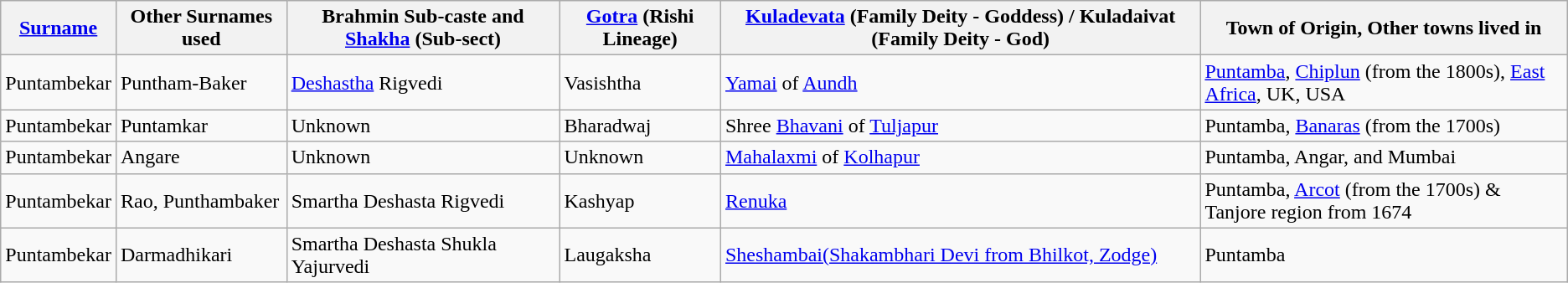<table class="wikitable sortable plainlinks" border=1 cellspacing=0 cellpadding=4>
<tr>
<th><strong><a href='#'>Surname</a></strong></th>
<th><strong>Other Surnames used</strong></th>
<th><strong> Brahmin Sub-caste and <a href='#'>Shakha</a> (Sub-sect)</strong></th>
<th><strong><a href='#'>Gotra</a> (Rishi Lineage)</strong></th>
<th><strong><a href='#'>Kuladevata</a> (Family Deity - Goddess) / Kuladaivat (Family Deity - God)</strong></th>
<th><strong>Town of Origin, Other towns lived in</strong></th>
</tr>
<tr>
<td>Puntambekar</td>
<td>Puntham-Baker</td>
<td><a href='#'>Deshastha</a> Rigvedi</td>
<td>Vasishtha</td>
<td><a href='#'>Yamai</a> of <a href='#'>Aundh</a></td>
<td><a href='#'>Puntamba</a>, <a href='#'>Chiplun</a> (from the 1800s), <a href='#'>East Africa</a>, UK, USA</td>
</tr>
<tr>
<td>Puntambekar</td>
<td>Puntamkar</td>
<td>Unknown</td>
<td>Bharadwaj</td>
<td>Shree <a href='#'>Bhavani</a> of <a href='#'>Tuljapur</a></td>
<td>Puntamba, <a href='#'>Banaras</a> (from the 1700s)</td>
</tr>
<tr>
<td>Puntambekar</td>
<td>Angare</td>
<td>Unknown</td>
<td>Unknown</td>
<td><a href='#'>Mahalaxmi</a> of <a href='#'>Kolhapur</a></td>
<td>Puntamba, Angar, and Mumbai</td>
</tr>
<tr>
<td>Puntambekar</td>
<td>Rao, Punthambaker</td>
<td>Smartha Deshasta Rigvedi</td>
<td>Kashyap</td>
<td><a href='#'>Renuka</a></td>
<td>Puntamba, <a href='#'>Arcot</a> (from the 1700s) & Tanjore region from 1674</td>
</tr>
<tr>
<td>Puntambekar</td>
<td>Darmadhikari</td>
<td>Smartha Deshasta Shukla Yajurvedi</td>
<td>Laugaksha</td>
<td><a href='#'>Sheshambai(Shakambhari Devi from Bhilkot, Zodge)</a></td>
<td>Puntamba</td>
</tr>
</table>
